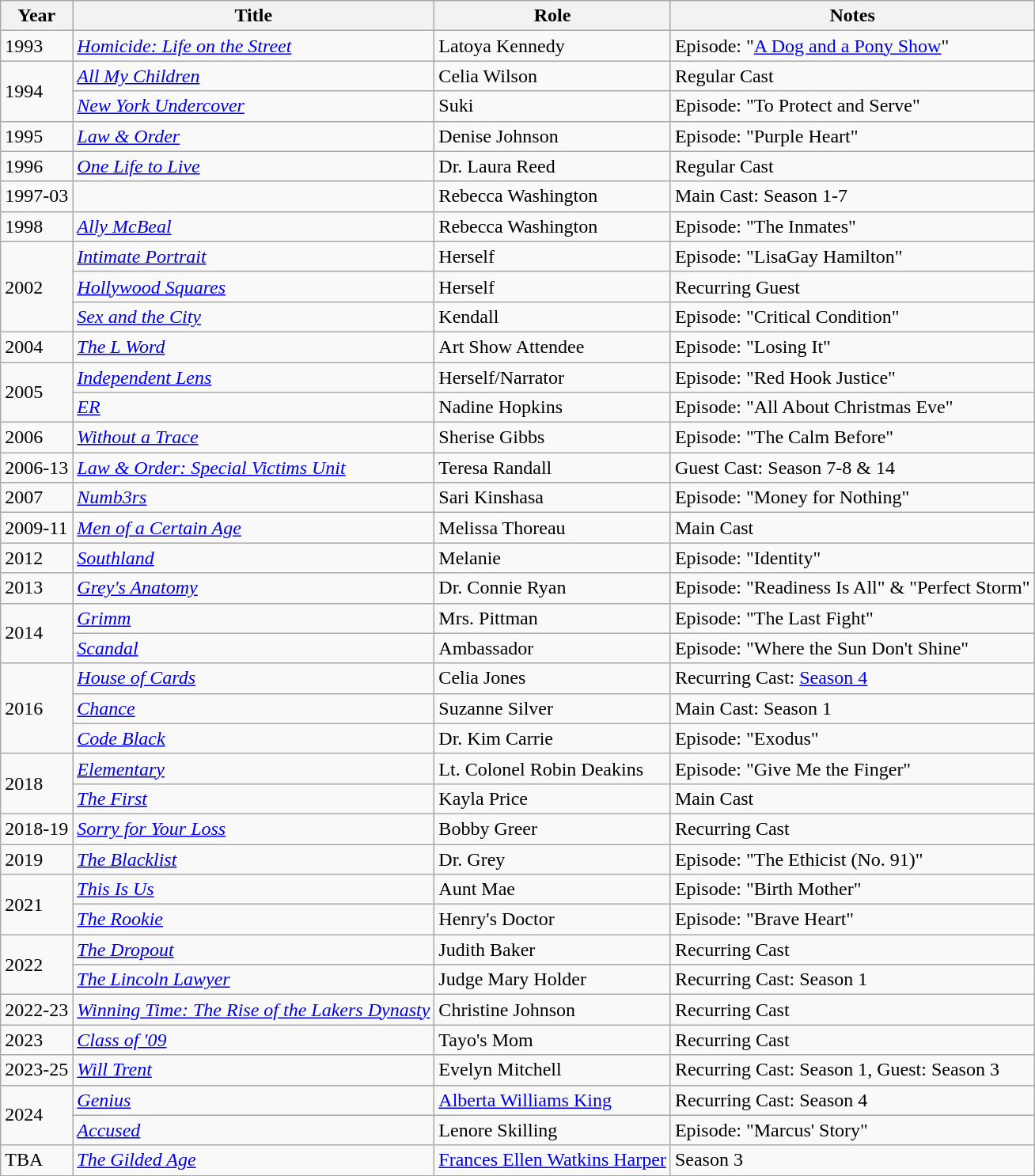<table class="wikitable sortable">
<tr>
<th>Year</th>
<th>Title</th>
<th>Role</th>
<th>Notes</th>
</tr>
<tr>
<td>1993</td>
<td><em><a href='#'>Homicide: Life on the Street</a></em></td>
<td>Latoya Kennedy</td>
<td>Episode: "<a href='#'>A Dog and a Pony Show</a>"</td>
</tr>
<tr>
<td rowspan="2">1994</td>
<td><em><a href='#'>All My Children</a></em></td>
<td>Celia Wilson</td>
<td>Regular Cast</td>
</tr>
<tr>
<td><em><a href='#'>New York Undercover</a></em></td>
<td>Suki</td>
<td>Episode: "To Protect and Serve"</td>
</tr>
<tr>
<td>1995</td>
<td><em><a href='#'>Law & Order</a></em></td>
<td>Denise Johnson</td>
<td>Episode: "Purple Heart"</td>
</tr>
<tr>
<td>1996</td>
<td><em><a href='#'>One Life to Live</a></em></td>
<td>Dr. Laura Reed</td>
<td>Regular Cast</td>
</tr>
<tr>
<td>1997-03</td>
<td><em></em></td>
<td>Rebecca Washington</td>
<td>Main Cast: Season 1-7</td>
</tr>
<tr>
<td>1998</td>
<td><em><a href='#'>Ally McBeal</a></em></td>
<td>Rebecca Washington</td>
<td>Episode: "The Inmates"</td>
</tr>
<tr>
<td rowspan="3">2002</td>
<td><em><a href='#'>Intimate Portrait</a></em></td>
<td>Herself</td>
<td>Episode: "LisaGay Hamilton"</td>
</tr>
<tr>
<td><em><a href='#'>Hollywood Squares</a></em></td>
<td>Herself</td>
<td>Recurring Guest</td>
</tr>
<tr>
<td><em><a href='#'>Sex and the City</a></em></td>
<td>Kendall</td>
<td>Episode: "Critical Condition"</td>
</tr>
<tr>
<td>2004</td>
<td><em><a href='#'>The L Word</a></em></td>
<td>Art Show Attendee</td>
<td>Episode: "Losing It"</td>
</tr>
<tr>
<td rowspan="2">2005</td>
<td><em><a href='#'>Independent Lens</a></em></td>
<td>Herself/Narrator</td>
<td>Episode: "Red Hook Justice"</td>
</tr>
<tr>
<td><em><a href='#'>ER</a></em></td>
<td>Nadine Hopkins</td>
<td>Episode: "All About Christmas Eve"</td>
</tr>
<tr>
<td>2006</td>
<td><em><a href='#'>Without a Trace</a></em></td>
<td>Sherise Gibbs</td>
<td>Episode: "The Calm Before"</td>
</tr>
<tr>
<td>2006-13</td>
<td><em><a href='#'>Law & Order: Special Victims Unit</a></em></td>
<td>Teresa Randall</td>
<td>Guest Cast: Season 7-8 & 14</td>
</tr>
<tr>
<td>2007</td>
<td><em><a href='#'>Numb3rs</a></em></td>
<td>Sari Kinshasa</td>
<td>Episode: "Money for Nothing"</td>
</tr>
<tr>
<td>2009-11</td>
<td><em><a href='#'>Men of a Certain Age</a></em></td>
<td>Melissa Thoreau</td>
<td>Main Cast</td>
</tr>
<tr>
<td>2012</td>
<td><em><a href='#'>Southland</a></em></td>
<td>Melanie</td>
<td>Episode: "Identity"</td>
</tr>
<tr>
<td>2013</td>
<td><em><a href='#'>Grey's Anatomy</a></em></td>
<td>Dr. Connie Ryan</td>
<td>Episode: "Readiness Is All" & "Perfect Storm"</td>
</tr>
<tr>
<td rowspan="2">2014</td>
<td><em><a href='#'>Grimm</a></em></td>
<td>Mrs. Pittman</td>
<td>Episode: "The Last Fight"</td>
</tr>
<tr>
<td><em><a href='#'>Scandal</a></em></td>
<td>Ambassador</td>
<td>Episode: "Where the Sun Don't Shine"</td>
</tr>
<tr>
<td rowspan="3">2016</td>
<td><em><a href='#'>House of Cards</a></em></td>
<td>Celia Jones</td>
<td>Recurring Cast: <a href='#'>Season 4</a></td>
</tr>
<tr>
<td><em><a href='#'>Chance</a></em></td>
<td>Suzanne Silver</td>
<td>Main Cast: Season 1</td>
</tr>
<tr>
<td><em><a href='#'>Code Black</a></em></td>
<td>Dr. Kim Carrie</td>
<td>Episode: "Exodus"</td>
</tr>
<tr>
<td rowspan="2">2018</td>
<td><em><a href='#'>Elementary</a></em></td>
<td>Lt. Colonel Robin Deakins</td>
<td>Episode: "Give Me the Finger"</td>
</tr>
<tr>
<td><em><a href='#'>The First</a></em></td>
<td>Kayla Price</td>
<td>Main Cast</td>
</tr>
<tr>
<td>2018-19</td>
<td><em><a href='#'>Sorry for Your Loss</a></em></td>
<td>Bobby Greer</td>
<td>Recurring Cast</td>
</tr>
<tr>
<td>2019</td>
<td><em><a href='#'>The Blacklist</a></em></td>
<td>Dr. Grey</td>
<td>Episode: "The Ethicist (No. 91)"</td>
</tr>
<tr>
<td rowspan="2">2021</td>
<td><em><a href='#'>This Is Us</a></em></td>
<td>Aunt Mae</td>
<td>Episode: "Birth Mother"</td>
</tr>
<tr>
<td><em><a href='#'>The Rookie</a></em></td>
<td>Henry's Doctor</td>
<td>Episode: "Brave Heart"</td>
</tr>
<tr>
<td rowspan="2">2022</td>
<td><em><a href='#'>The Dropout</a></em></td>
<td>Judith Baker</td>
<td>Recurring Cast</td>
</tr>
<tr>
<td><em><a href='#'>The Lincoln Lawyer</a></em></td>
<td>Judge Mary Holder</td>
<td>Recurring Cast: Season 1</td>
</tr>
<tr>
<td>2022-23</td>
<td><em><a href='#'>Winning Time: The Rise of the Lakers Dynasty</a></em></td>
<td>Christine Johnson</td>
<td>Recurring Cast</td>
</tr>
<tr>
<td>2023</td>
<td><em><a href='#'>Class of '09</a></em></td>
<td>Tayo's Mom</td>
<td>Recurring Cast</td>
</tr>
<tr>
<td>2023-25</td>
<td><em><a href='#'>Will Trent</a></em></td>
<td>Evelyn Mitchell</td>
<td>Recurring Cast: Season 1, Guest: Season 3</td>
</tr>
<tr>
<td rowspan=2>2024</td>
<td><em><a href='#'>Genius</a></em></td>
<td><a href='#'>Alberta Williams King</a></td>
<td>Recurring Cast: Season 4</td>
</tr>
<tr>
<td><em><a href='#'>Accused</a></em></td>
<td>Lenore Skilling</td>
<td>Episode: "Marcus' Story"</td>
</tr>
<tr>
<td>TBA</td>
<td><em><a href='#'>The Gilded Age</a></em></td>
<td><a href='#'>Frances Ellen Watkins Harper</a></td>
<td>Season 3</td>
</tr>
</table>
